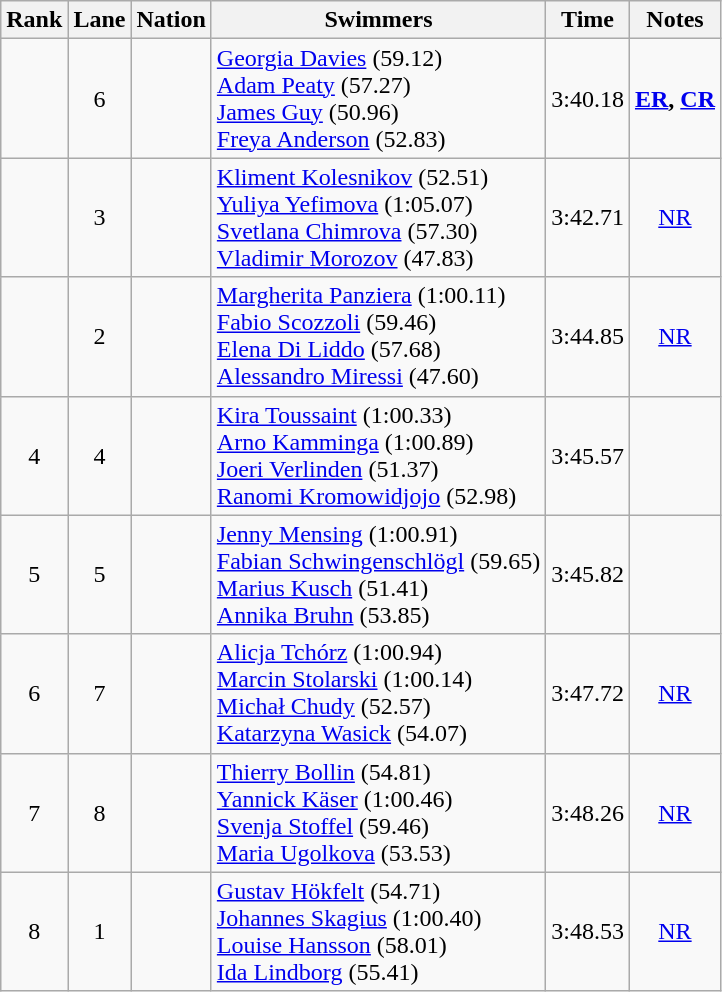<table class="wikitable sortable" style="text-align:center">
<tr>
<th>Rank</th>
<th>Lane</th>
<th>Nation</th>
<th>Swimmers</th>
<th>Time</th>
<th>Notes</th>
</tr>
<tr>
<td></td>
<td>6</td>
<td align=left></td>
<td align=left><a href='#'>Georgia Davies</a> (59.12)<br><a href='#'>Adam Peaty</a> (57.27)<br><a href='#'>James Guy</a> (50.96)<br><a href='#'>Freya Anderson</a> (52.83)</td>
<td>3:40.18</td>
<td><strong><a href='#'>ER</a>, <a href='#'>CR</a></strong></td>
</tr>
<tr>
<td></td>
<td>3</td>
<td align=left></td>
<td align=left><a href='#'>Kliment Kolesnikov</a> (52.51)<br><a href='#'>Yuliya Yefimova</a> (1:05.07)<br><a href='#'>Svetlana Chimrova</a> (57.30)<br><a href='#'>Vladimir Morozov</a> (47.83)</td>
<td>3:42.71</td>
<td><a href='#'>NR</a></td>
</tr>
<tr>
<td></td>
<td>2</td>
<td align=left></td>
<td align=left><a href='#'>Margherita Panziera</a> (1:00.11)<br><a href='#'>Fabio Scozzoli</a> (59.46)<br><a href='#'>Elena Di Liddo</a> (57.68)<br><a href='#'>Alessandro Miressi</a> (47.60)</td>
<td>3:44.85</td>
<td><a href='#'>NR</a></td>
</tr>
<tr>
<td>4</td>
<td>4</td>
<td align=left></td>
<td align=left><a href='#'>Kira Toussaint</a> (1:00.33)<br><a href='#'>Arno Kamminga</a> (1:00.89)<br><a href='#'>Joeri Verlinden</a> (51.37)<br><a href='#'>Ranomi Kromowidjojo</a> (52.98)</td>
<td>3:45.57</td>
<td></td>
</tr>
<tr>
<td>5</td>
<td>5</td>
<td align=left></td>
<td align=left><a href='#'>Jenny Mensing</a> (1:00.91)<br><a href='#'>Fabian Schwingenschlögl</a> (59.65)<br><a href='#'>Marius Kusch</a> (51.41)<br><a href='#'>Annika Bruhn</a> (53.85)</td>
<td>3:45.82</td>
<td></td>
</tr>
<tr>
<td>6</td>
<td>7</td>
<td align=left></td>
<td align=left><a href='#'>Alicja Tchórz</a> (1:00.94)<br><a href='#'>Marcin Stolarski</a> (1:00.14)<br><a href='#'>Michał Chudy</a> (52.57)<br><a href='#'>Katarzyna Wasick</a> (54.07)</td>
<td>3:47.72</td>
<td><a href='#'>NR</a></td>
</tr>
<tr>
<td>7</td>
<td>8</td>
<td align=left></td>
<td align=left><a href='#'>Thierry Bollin</a> (54.81)<br><a href='#'>Yannick Käser</a> (1:00.46)<br><a href='#'>Svenja Stoffel</a> (59.46)<br><a href='#'>Maria Ugolkova</a> (53.53)</td>
<td>3:48.26</td>
<td><a href='#'>NR</a></td>
</tr>
<tr>
<td>8</td>
<td>1</td>
<td align=left></td>
<td align=left><a href='#'>Gustav Hökfelt</a> (54.71)<br><a href='#'>Johannes Skagius</a> (1:00.40)<br><a href='#'>Louise Hansson</a> (58.01)<br><a href='#'>Ida Lindborg</a> (55.41)</td>
<td>3:48.53</td>
<td><a href='#'>NR</a></td>
</tr>
</table>
